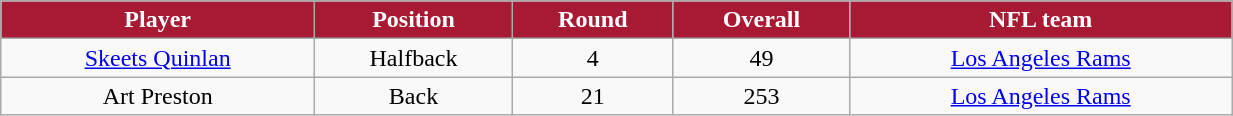<table class="wikitable" width="65%">
<tr align="center"  style="background:#A81933;color:#FFFFFF;">
<td><strong>Player</strong></td>
<td><strong>Position</strong></td>
<td><strong>Round</strong></td>
<td><strong>Overall</strong></td>
<td><strong>NFL team</strong></td>
</tr>
<tr align="center" bgcolor="">
<td><a href='#'>Skeets Quinlan</a></td>
<td>Halfback</td>
<td>4</td>
<td>49</td>
<td><a href='#'>Los Angeles Rams</a></td>
</tr>
<tr align="center" bgcolor="">
<td>Art Preston</td>
<td>Back</td>
<td>21</td>
<td>253</td>
<td><a href='#'>Los Angeles Rams</a></td>
</tr>
</table>
